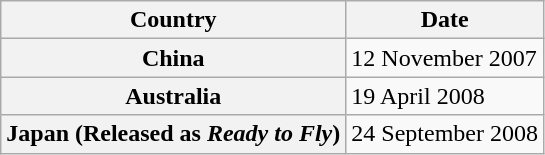<table class="wikitable plainrowheaders">
<tr>
<th>Country</th>
<th>Date</th>
</tr>
<tr>
<th scope="row">China</th>
<td>12 November 2007</td>
</tr>
<tr>
<th scope="row">Australia</th>
<td>19 April 2008</td>
</tr>
<tr>
<th scope="row">Japan (Released as <em>Ready to Fly</em>)</th>
<td>24 September 2008</td>
</tr>
</table>
